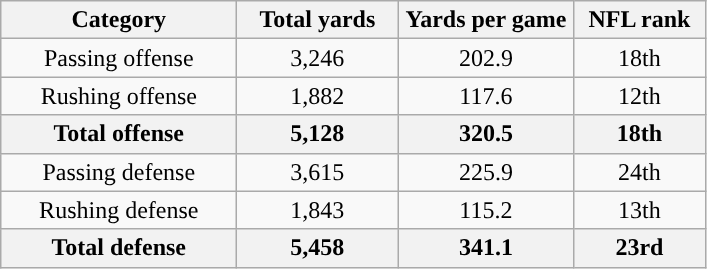<table class="wikitable" style="text-align:center">
<tr>
<th width="150">Category</th>
<th width="100">Total yards</th>
<th width="110">Yards per game</th>
<th width="80">NFL rank<br></th>
</tr>
<tr>
<td>Passing offense</td>
<td>3,246</td>
<td>202.9</td>
<td>18th</td>
</tr>
<tr>
<td>Rushing offense</td>
<td>1,882</td>
<td>117.6</td>
<td>12th</td>
</tr>
<tr>
<th>Total offense</th>
<th>5,128</th>
<th>320.5</th>
<th>18th</th>
</tr>
<tr>
<td>Passing defense</td>
<td>3,615</td>
<td>225.9</td>
<td>24th</td>
</tr>
<tr>
<td>Rushing defense</td>
<td>1,843</td>
<td>115.2</td>
<td>13th</td>
</tr>
<tr>
<th>Total defense</th>
<th>5,458</th>
<th>341.1</th>
<th>23rd</th>
</tr>
</table>
